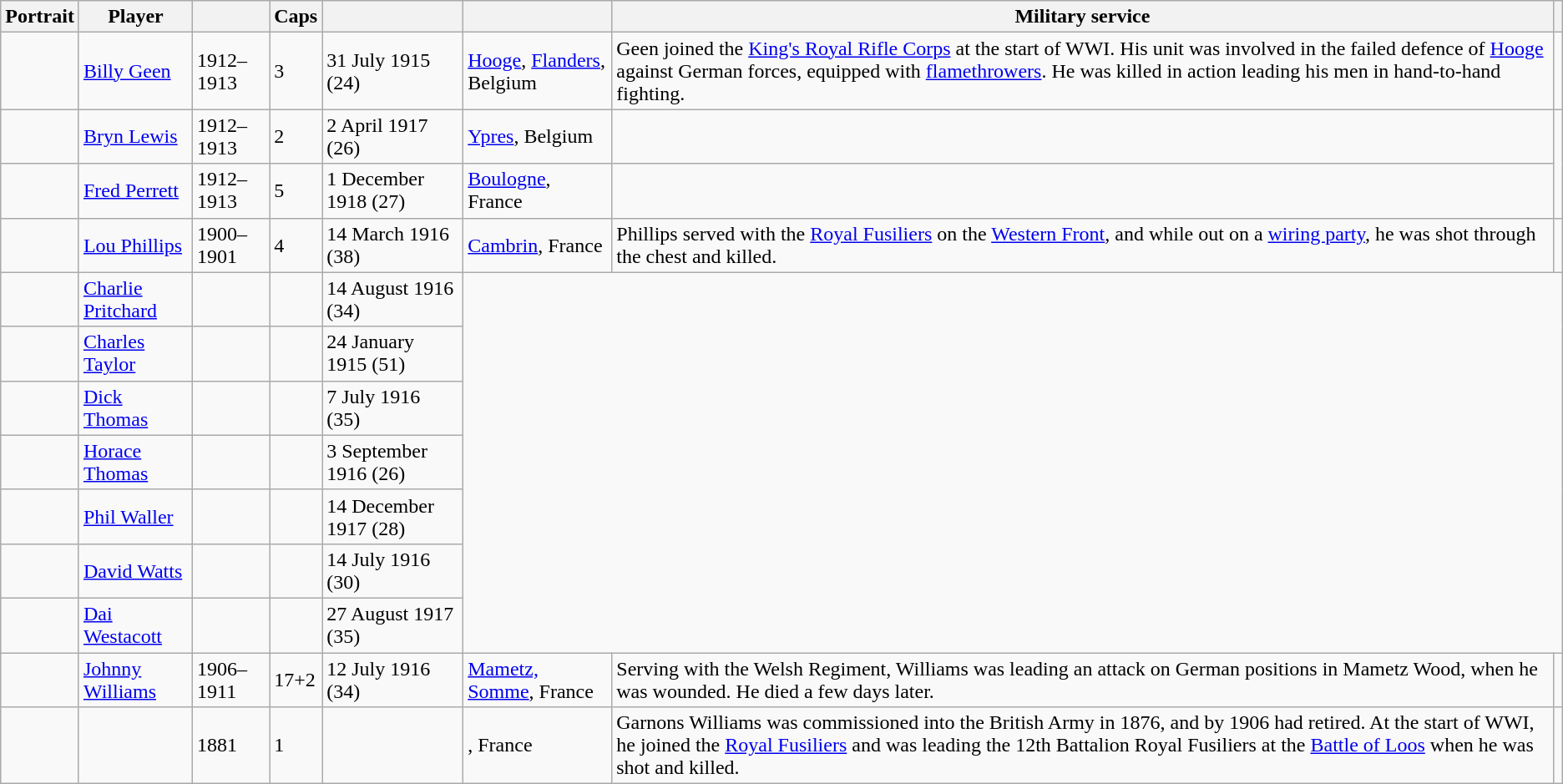<table class="wikitable">
<tr>
<th>Portrait</th>
<th>Player</th>
<th></th>
<th>Caps</th>
<th></th>
<th></th>
<th>Military service</th>
<th></th>
</tr>
<tr>
<td></td>
<td><a href='#'>Billy Geen</a></td>
<td>1912–1913</td>
<td>3</td>
<td>31 July 1915 (24)</td>
<td><a href='#'>Hooge</a>, <a href='#'>Flanders</a>, Belgium</td>
<td>Geen joined the <a href='#'>King's Royal Rifle Corps</a> at the start of WWI. His unit was involved in the failed defence of <a href='#'>Hooge</a> against German forces, equipped with <a href='#'>flamethrowers</a>. He was killed in action leading his men in hand-to-hand fighting.</td>
<td></td>
</tr>
<tr>
<td></td>
<td><a href='#'>Bryn Lewis</a></td>
<td>1912–1913</td>
<td>2</td>
<td>2 April 1917 (26)</td>
<td><a href='#'>Ypres</a>, Belgium</td>
<td></td>
</tr>
<tr>
<td></td>
<td><a href='#'>Fred Perrett</a></td>
<td>1912–1913</td>
<td>5</td>
<td>1 December 1918 (27)</td>
<td><a href='#'>Boulogne</a>, France</td>
<td></td>
</tr>
<tr>
<td></td>
<td><a href='#'>Lou Phillips</a></td>
<td>1900–1901</td>
<td>4</td>
<td>14 March 1916 (38)</td>
<td><a href='#'>Cambrin</a>, France</td>
<td>Phillips served with the <a href='#'>Royal Fusiliers</a> on the <a href='#'>Western Front</a>, and while out on a <a href='#'>wiring party</a>, he was shot through the chest and killed.</td>
<td></td>
</tr>
<tr>
<td></td>
<td><a href='#'>Charlie Pritchard</a></td>
<td></td>
<td></td>
<td>14 August 1916 (34)</td>
</tr>
<tr>
<td></td>
<td><a href='#'>Charles Taylor</a></td>
<td></td>
<td></td>
<td>24 January 1915 (51)</td>
</tr>
<tr>
<td></td>
<td><a href='#'>Dick Thomas</a></td>
<td></td>
<td></td>
<td>7 July 1916 (35)</td>
</tr>
<tr>
<td></td>
<td><a href='#'>Horace Thomas</a></td>
<td></td>
<td></td>
<td>3 September 1916 (26)</td>
</tr>
<tr>
<td></td>
<td><a href='#'>Phil Waller</a></td>
<td></td>
<td></td>
<td>14 December 1917 (28)</td>
</tr>
<tr>
<td></td>
<td><a href='#'>David Watts</a></td>
<td></td>
<td></td>
<td>14 July 1916 (30)</td>
</tr>
<tr>
<td></td>
<td><a href='#'>Dai Westacott</a></td>
<td></td>
<td></td>
<td>27 August 1917 (35)</td>
</tr>
<tr>
<td></td>
<td><a href='#'>Johnny Williams</a></td>
<td>1906–1911</td>
<td>17+2</td>
<td>12 July 1916 (34)</td>
<td><a href='#'>Mametz, Somme</a>, France</td>
<td>Serving with the Welsh Regiment, Williams was leading an attack on German positions in Mametz Wood, when he was wounded. He died a few days later.</td>
<td></td>
</tr>
<tr>
<td></td>
<td></td>
<td>1881</td>
<td>1</td>
<td></td>
<td>, France</td>
<td>Garnons Williams was commissioned into the British Army in 1876, and by 1906 had retired. At the start of WWI, he joined the <a href='#'>Royal Fusiliers</a> and was leading the 12th Battalion Royal Fusiliers at the <a href='#'>Battle of Loos</a> when he was shot and killed.</td>
<td></td>
</tr>
</table>
